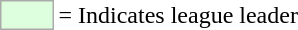<table>
<tr>
<td style="background:#DDFFDD; border:1px solid #aaa; width:2em;"></td>
<td>= Indicates league leader</td>
</tr>
</table>
